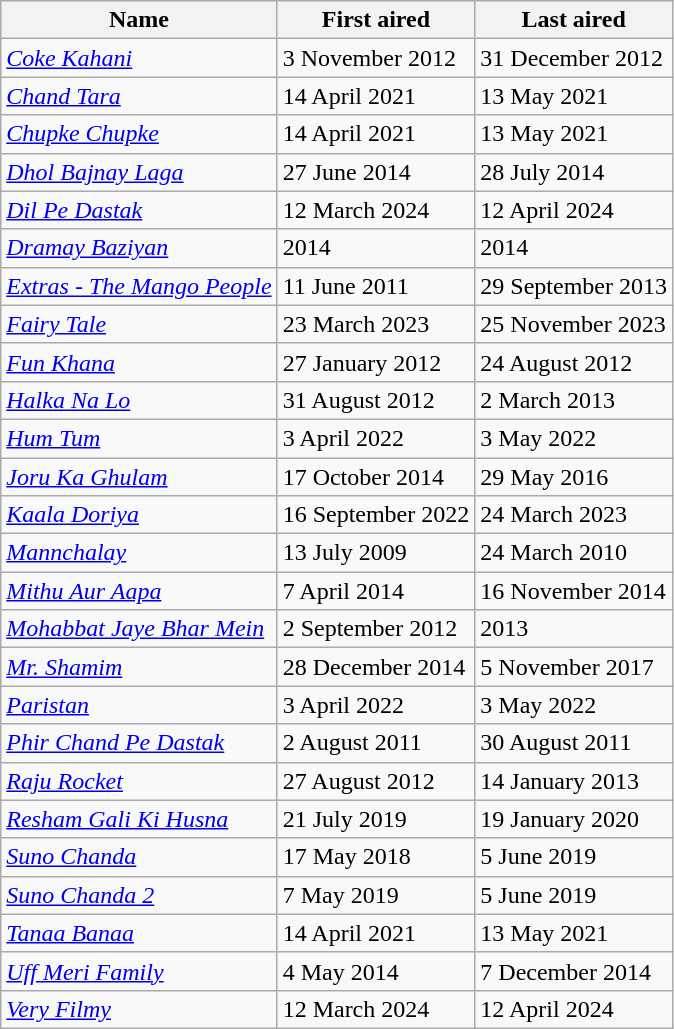<table class="wikitable">
<tr>
<th>Name</th>
<th>First aired</th>
<th>Last aired</th>
</tr>
<tr>
<td><em><a href='#'>Coke Kahani</a></em></td>
<td>3 November 2012</td>
<td>31 December 2012</td>
</tr>
<tr>
<td><em><a href='#'>Chand Tara</a></em></td>
<td>14 April 2021</td>
<td>13 May 2021</td>
</tr>
<tr>
<td><em><a href='#'>Chupke Chupke</a></em></td>
<td>14 April 2021</td>
<td>13 May 2021</td>
</tr>
<tr>
<td><em><a href='#'>Dhol Bajnay Laga</a></em></td>
<td>27 June 2014</td>
<td>28 July 2014</td>
</tr>
<tr>
<td><em><a href='#'>Dil Pe Dastak</a></em> </td>
<td>12 March 2024</td>
<td>12 April 2024</td>
</tr>
<tr>
<td><em><a href='#'>Dramay Baziyan</a></em></td>
<td>2014</td>
<td>2014</td>
</tr>
<tr>
<td><em><a href='#'>Extras - The Mango People</a></em></td>
<td>11 June 2011</td>
<td>29 September 2013</td>
</tr>
<tr>
<td><em><a href='#'>Fairy Tale</a></em></td>
<td>23 March 2023</td>
<td>25 November 2023</td>
</tr>
<tr>
<td><em><a href='#'>Fun Khana</a></em></td>
<td>27 January 2012</td>
<td>24 August 2012</td>
</tr>
<tr>
<td><em><a href='#'>Halka Na Lo</a></em></td>
<td>31 August 2012</td>
<td>2 March 2013</td>
</tr>
<tr>
<td><em><a href='#'>Hum Tum</a></em></td>
<td>3 April 2022</td>
<td>3 May 2022</td>
</tr>
<tr>
<td><em><a href='#'>Joru Ka Ghulam</a></em></td>
<td>17 October 2014</td>
<td>29 May 2016</td>
</tr>
<tr>
<td><em><a href='#'>Kaala Doriya</a></em></td>
<td>16 September 2022</td>
<td>24 March 2023</td>
</tr>
<tr>
<td><em><a href='#'>Mannchalay</a></em></td>
<td>13 July 2009</td>
<td>24 March 2010</td>
</tr>
<tr>
<td><em><a href='#'>Mithu Aur Aapa</a></em></td>
<td>7 April 2014</td>
<td>16 November 2014</td>
</tr>
<tr>
<td><em><a href='#'>Mohabbat Jaye Bhar Mein</a></em></td>
<td>2 September 2012</td>
<td>2013</td>
</tr>
<tr>
<td><em><a href='#'>Mr. Shamim</a></em></td>
<td>28 December 2014</td>
<td>5 November 2017</td>
</tr>
<tr>
<td><em><a href='#'>Paristan</a></em></td>
<td>3 April 2022</td>
<td>3 May 2022</td>
</tr>
<tr>
<td><em><a href='#'>Phir Chand Pe Dastak</a></em></td>
<td>2 August 2011</td>
<td>30 August 2011</td>
</tr>
<tr>
<td><em><a href='#'>Raju Rocket</a></em></td>
<td>27 August 2012</td>
<td>14 January 2013</td>
</tr>
<tr>
<td><em><a href='#'>Resham Gali Ki Husna</a></em></td>
<td>21 July 2019</td>
<td>19 January 2020</td>
</tr>
<tr>
<td><em><a href='#'>Suno Chanda</a></em></td>
<td>17 May 2018</td>
<td>5 June 2019</td>
</tr>
<tr>
<td><em><a href='#'>Suno Chanda 2</a></em></td>
<td>7 May 2019</td>
<td>5 June 2019</td>
</tr>
<tr>
<td><em><a href='#'>Tanaa Banaa</a></em></td>
<td>14 April 2021</td>
<td>13 May 2021</td>
</tr>
<tr>
<td><em><a href='#'>Uff Meri Family</a></em></td>
<td>4 May 2014</td>
<td>7 December 2014</td>
</tr>
<tr>
<td><em><a href='#'>Very Filmy</a></em> </td>
<td>12 March 2024</td>
<td>12 April 2024</td>
</tr>
</table>
